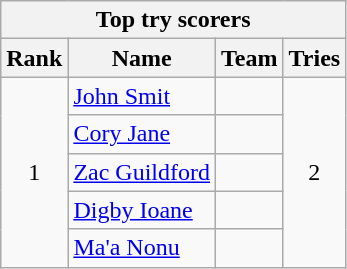<table class="wikitable" style="text-align:center">
<tr>
<th colspan=9>Top try scorers</th>
</tr>
<tr>
<th>Rank</th>
<th>Name</th>
<th>Team</th>
<th>Tries</th>
</tr>
<tr>
<td rowspan="5">1</td>
<td style="text-align:left"><a href='#'>John Smit</a></td>
<td style="text-align:left"></td>
<td rowspan="5">2</td>
</tr>
<tr>
<td style="text-align:left"><a href='#'>Cory Jane</a></td>
<td style="text-align:left"></td>
</tr>
<tr>
<td style="text-align:left"><a href='#'>Zac Guildford</a></td>
<td style="text-align:left"></td>
</tr>
<tr>
<td style="text-align:left"><a href='#'>Digby Ioane</a></td>
<td style="text-align:left"></td>
</tr>
<tr>
<td style="text-align:left"><a href='#'>Ma'a Nonu</a></td>
<td style="text-align:left"></td>
</tr>
</table>
